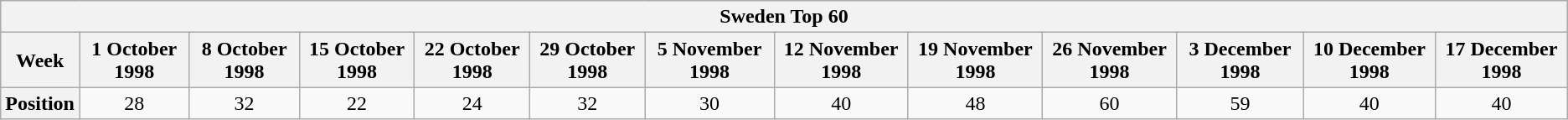<table class="wikitable">
<tr>
<th align="center" colspan="31">Sweden Top 60</th>
</tr>
<tr>
<th align="center">Week</th>
<th>1 October 1998</th>
<th>8 October 1998</th>
<th>15 October 1998</th>
<th>22 October 1998</th>
<th>29 October 1998</th>
<th>5 November 1998</th>
<th>12 November 1998</th>
<th>19 November 1998</th>
<th>26 November 1998</th>
<th>3 December 1998</th>
<th>10 December 1998</th>
<th>17 December 1998</th>
</tr>
<tr>
<th align="center" style="background-color: #white;">Position</th>
<td style="text-align:center;">28</td>
<td style="text-align:center;">32</td>
<td style="text-align:center;">22</td>
<td style="text-align:center;">24</td>
<td style="text-align:center;">32</td>
<td style="text-align:center;">30</td>
<td style="text-align:center;">40</td>
<td style="text-align:center;">48</td>
<td style="text-align:center;">60</td>
<td style="text-align:center;">59</td>
<td style="text-align:center;">40</td>
<td style="text-align:center;">40</td>
</tr>
</table>
